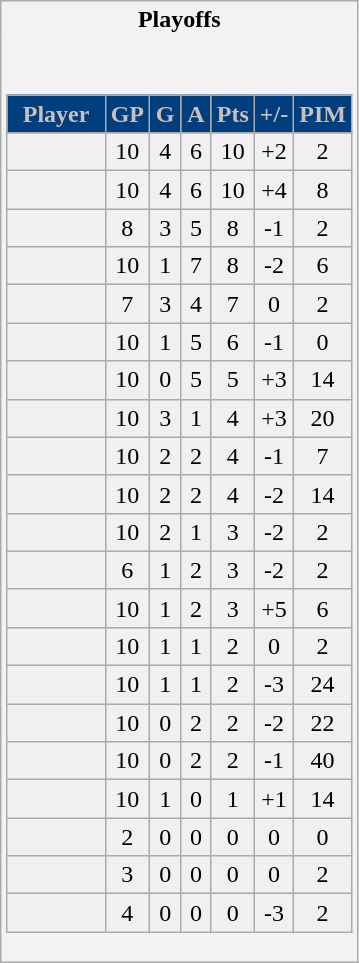<table class="wikitable" style="border: 1px solid #aaa;">
<tr>
<th style="border: 0;">Playoffs</th>
</tr>
<tr>
<td style="background: #f2f2f2; border: 0; text-align: center;"><br><table class="wikitable sortable" width="100%">
<tr align=center>
<th style="background:#003e7e;color:#c9c0bb;" width="40%">Player</th>
<th style="background:#003e7e;color:#c9c0bb;" width="10%">GP</th>
<th style="background:#003e7e;color:#c9c0bb;" width="10%">G</th>
<th style="background:#003e7e;color:#c9c0bb;" width="10%">A</th>
<th style="background:#003e7e;color:#c9c0bb;" width="10%">Pts</th>
<th style="background:#003e7e;color:#c9c0bb;" width="10%">+/-</th>
<th style="background:#003e7e;color:#c9c0bb;" width="10%">PIM</th>
</tr>
<tr align=center>
</tr>
<tr bgcolor="#f0f0f0">
<td></td>
<td>10</td>
<td>4</td>
<td>6</td>
<td>10</td>
<td>+2</td>
<td>2</td>
</tr>
<tr bgcolor="#f0f0f0">
<td></td>
<td>10</td>
<td>4</td>
<td>6</td>
<td>10</td>
<td>+4</td>
<td>8</td>
</tr>
<tr bgcolor="#f0f0f0">
<td></td>
<td>8</td>
<td>3</td>
<td>5</td>
<td>8</td>
<td>-1</td>
<td>2</td>
</tr>
<tr bgcolor="#f0f0f0">
<td></td>
<td>10</td>
<td>1</td>
<td>7</td>
<td>8</td>
<td>-2</td>
<td>6</td>
</tr>
<tr bgcolor="#f0f0f0">
<td></td>
<td>7</td>
<td>3</td>
<td>4</td>
<td>7</td>
<td>0</td>
<td>2</td>
</tr>
<tr bgcolor="#f0f0f0">
<td></td>
<td>10</td>
<td>1</td>
<td>5</td>
<td>6</td>
<td>-1</td>
<td>0</td>
</tr>
<tr bgcolor="#f0f0f0">
<td></td>
<td>10</td>
<td>0</td>
<td>5</td>
<td>5</td>
<td>+3</td>
<td>14</td>
</tr>
<tr bgcolor="#f0f0f0">
<td></td>
<td>10</td>
<td>3</td>
<td>1</td>
<td>4</td>
<td>+3</td>
<td>20</td>
</tr>
<tr bgcolor="#f0f0f0">
<td></td>
<td>10</td>
<td>2</td>
<td>2</td>
<td>4</td>
<td>-1</td>
<td>7</td>
</tr>
<tr bgcolor="#f0f0f0">
<td></td>
<td>10</td>
<td>2</td>
<td>2</td>
<td>4</td>
<td>-2</td>
<td>14</td>
</tr>
<tr bgcolor="#f0f0f0">
<td></td>
<td>10</td>
<td>2</td>
<td>1</td>
<td>3</td>
<td>-2</td>
<td>2</td>
</tr>
<tr bgcolor="#f0f0f0">
<td></td>
<td>6</td>
<td>1</td>
<td>2</td>
<td>3</td>
<td>-2</td>
<td>2</td>
</tr>
<tr bgcolor="#f0f0f0">
<td></td>
<td>10</td>
<td>1</td>
<td>2</td>
<td>3</td>
<td>+5</td>
<td>6</td>
</tr>
<tr bgcolor="#f0f0f0">
<td></td>
<td>10</td>
<td>1</td>
<td>1</td>
<td>2</td>
<td>0</td>
<td>2</td>
</tr>
<tr bgcolor="#f0f0f0">
<td></td>
<td>10</td>
<td>1</td>
<td>1</td>
<td>2</td>
<td>-3</td>
<td>24</td>
</tr>
<tr bgcolor="#f0f0f0">
<td></td>
<td>10</td>
<td>0</td>
<td>2</td>
<td>2</td>
<td>-2</td>
<td>22</td>
</tr>
<tr bgcolor="#f0f0f0">
<td></td>
<td>10</td>
<td>0</td>
<td>2</td>
<td>2</td>
<td>-1</td>
<td>40</td>
</tr>
<tr bgcolor="#f0f0f0">
<td></td>
<td>10</td>
<td>1</td>
<td>0</td>
<td>1</td>
<td>+1</td>
<td>14</td>
</tr>
<tr bgcolor="#f0f0f0">
<td></td>
<td>2</td>
<td>0</td>
<td>0</td>
<td>0</td>
<td>0</td>
<td>0</td>
</tr>
<tr bgcolor="#f0f0f0">
<td></td>
<td>3</td>
<td>0</td>
<td>0</td>
<td>0</td>
<td>0</td>
<td>2</td>
</tr>
<tr bgcolor="#f0f0f0">
<td></td>
<td>4</td>
<td>0</td>
<td>0</td>
<td>0</td>
<td>-3</td>
<td>2</td>
</tr>
</table>
</td>
</tr>
</table>
